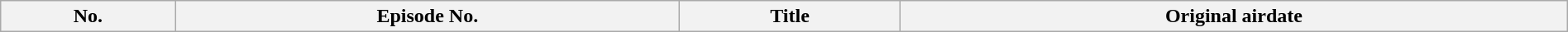<table class="wikitable plainrowheaders" style="width:100%; margin:auto;">
<tr>
<th>No.</th>
<th>Episode No.</th>
<th>Title</th>
<th>Original airdate<br>




</th>
</tr>
</table>
